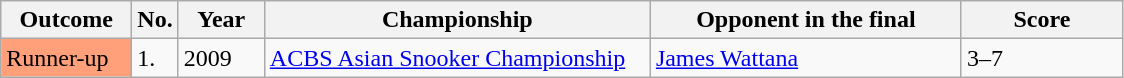<table class="sortable wikitable">
<tr>
<th width="80">Outcome</th>
<th width="20">No.</th>
<th width="50">Year</th>
<th width="250">Championship</th>
<th width="200">Opponent in the final</th>
<th width="100">Score</th>
</tr>
<tr>
<td style="background:#ffa07a;">Runner-up</td>
<td>1.</td>
<td>2009</td>
<td><a href='#'>ACBS Asian Snooker Championship</a></td>
<td> <a href='#'>James Wattana</a></td>
<td>3–7</td>
</tr>
</table>
